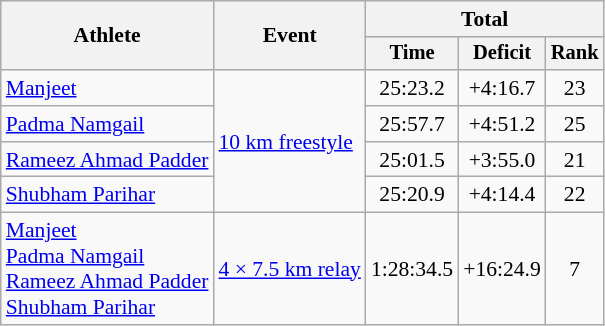<table class="wikitable" style="font-size:90%">
<tr>
<th rowspan=2>Athlete</th>
<th rowspan=2>Event</th>
<th colspan=3>Total</th>
</tr>
<tr style="font-size: 95%">
<th>Time</th>
<th>Deficit</th>
<th>Rank</th>
</tr>
<tr align=center>
<td align=left><a href='#'>Manjeet</a></td>
<td align=left rowspan=4><a href='#'>10 km freestyle</a></td>
<td>25:23.2</td>
<td>+4:16.7</td>
<td>23</td>
</tr>
<tr align=center>
<td align=left><a href='#'>Padma Namgail</a></td>
<td>25:57.7</td>
<td>+4:51.2</td>
<td>25</td>
</tr>
<tr align=center>
<td align=left><a href='#'>Rameez Ahmad Padder</a></td>
<td>25:01.5</td>
<td>+3:55.0</td>
<td>21</td>
</tr>
<tr align=center>
<td align=left><a href='#'>Shubham Parihar</a></td>
<td>25:20.9</td>
<td>+4:14.4</td>
<td>22</td>
</tr>
<tr align=center>
<td align=left><a href='#'>Manjeet</a><br><a href='#'>Padma Namgail</a><br><a href='#'>Rameez Ahmad Padder</a><br><a href='#'>Shubham Parihar</a></td>
<td align=left><a href='#'>4 × 7.5 km relay</a></td>
<td>1:28:34.5</td>
<td>+16:24.9</td>
<td>7</td>
</tr>
</table>
